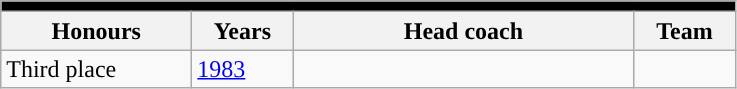<table class="wikitable"  style="text-align: left;">
<tr>
<th colspan=5 style="background: #000000; color: #FFFFFF;"><a href='#'></a></th>
</tr>
<tr>
<th width=120px>Honours</th>
<th width=60px>Years</th>
<th width=220px>Head coach</th>
<th width=60px>Team</th>
</tr>
<tr>
<td> Third place</td>
<td><a href='#'>1983</a></td>
<td></td>
<td></td>
</tr>
</table>
